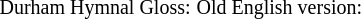<table>
<tr>
<td><small>Durham Hymnal Gloss:</small><br></td>
<td><small>Old English version:</small><br></td>
</tr>
</table>
